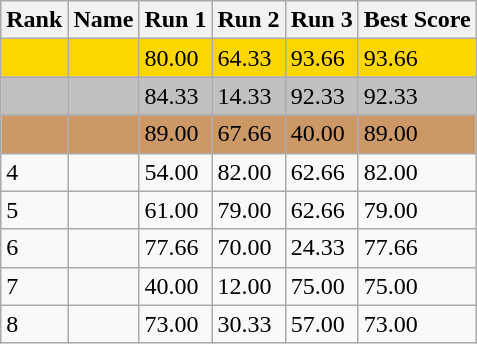<table class="wikitable">
<tr>
<th>Rank</th>
<th>Name</th>
<th>Run 1</th>
<th>Run 2</th>
<th>Run 3</th>
<th>Best Score</th>
</tr>
<tr style="background:gold;">
<td></td>
<td></td>
<td>80.00</td>
<td>64.33</td>
<td>93.66</td>
<td>93.66</td>
</tr>
<tr style="background:silver;">
<td></td>
<td></td>
<td>84.33</td>
<td>14.33</td>
<td>92.33</td>
<td>92.33</td>
</tr>
<tr style="background:#cc9966;">
<td></td>
<td></td>
<td>89.00</td>
<td>67.66</td>
<td>40.00</td>
<td>89.00</td>
</tr>
<tr>
<td>4</td>
<td></td>
<td>54.00</td>
<td>82.00</td>
<td>62.66</td>
<td>82.00</td>
</tr>
<tr>
<td>5</td>
<td></td>
<td>61.00</td>
<td>79.00</td>
<td>62.66</td>
<td>79.00</td>
</tr>
<tr>
<td>6</td>
<td></td>
<td>77.66</td>
<td>70.00</td>
<td>24.33</td>
<td>77.66</td>
</tr>
<tr>
<td>7</td>
<td></td>
<td>40.00</td>
<td>12.00</td>
<td>75.00</td>
<td>75.00</td>
</tr>
<tr>
<td>8</td>
<td></td>
<td>73.00</td>
<td>30.33</td>
<td>57.00</td>
<td>73.00</td>
</tr>
</table>
